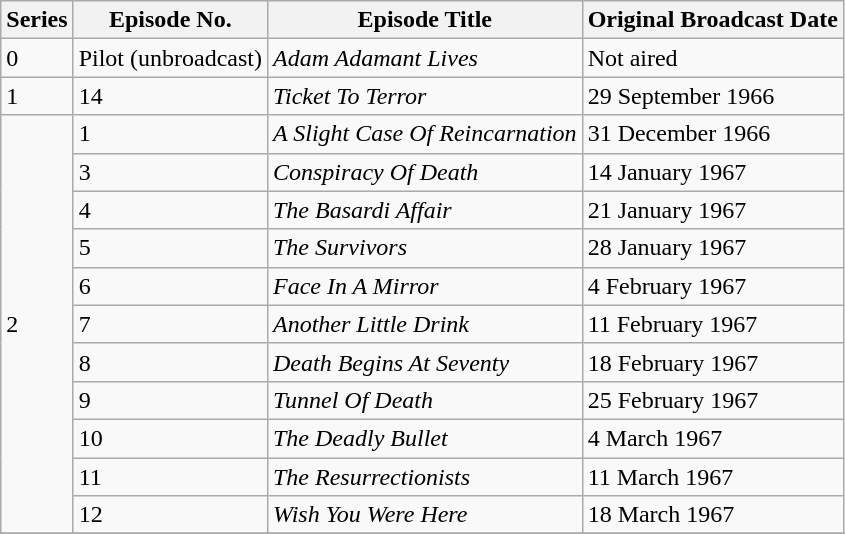<table class="wikitable">
<tr>
<th>Series</th>
<th>Episode No.</th>
<th>Episode Title</th>
<th>Original Broadcast Date</th>
</tr>
<tr>
<td rowspan="1">0</td>
<td>Pilot (unbroadcast)</td>
<td><em>Adam Adamant Lives</em></td>
<td>Not aired</td>
</tr>
<tr>
<td rowspan="1">1</td>
<td>14</td>
<td><em>Ticket To Terror</em></td>
<td>29 September 1966</td>
</tr>
<tr>
<td rowspan="11">2</td>
<td>1</td>
<td><em>A Slight Case Of Reincarnation</em></td>
<td>31 December 1966</td>
</tr>
<tr>
<td>3</td>
<td><em>Conspiracy Of Death</em></td>
<td>14 January 1967</td>
</tr>
<tr>
<td>4</td>
<td><em>The Basardi Affair</em></td>
<td>21 January 1967</td>
</tr>
<tr>
<td>5</td>
<td><em>The Survivors</em></td>
<td>28 January 1967</td>
</tr>
<tr>
<td>6</td>
<td><em>Face In A Mirror</em></td>
<td>4 February 1967</td>
</tr>
<tr>
<td>7</td>
<td><em>Another Little Drink </em></td>
<td>11 February 1967</td>
</tr>
<tr>
<td>8</td>
<td><em>Death Begins At Seventy</em></td>
<td>18 February 1967</td>
</tr>
<tr>
<td>9</td>
<td><em>Tunnel Of Death</em></td>
<td>25 February 1967</td>
</tr>
<tr>
<td>10</td>
<td><em>The Deadly Bullet</em></td>
<td>4 March 1967</td>
</tr>
<tr>
<td>11</td>
<td><em>The Resurrectionists</em></td>
<td>11 March 1967</td>
</tr>
<tr>
<td>12</td>
<td><em>Wish You Were Here</em></td>
<td>18 March 1967</td>
</tr>
<tr>
</tr>
</table>
